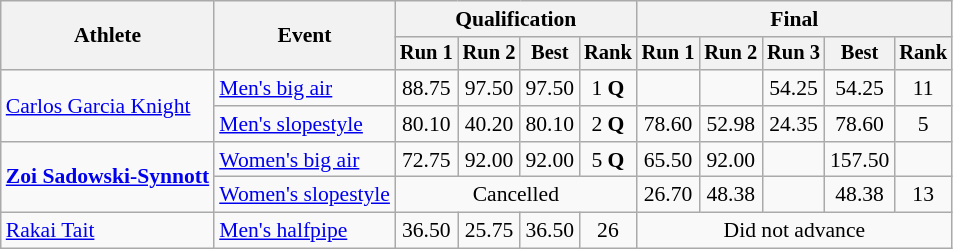<table class="wikitable" style="font-size:90%;text-align:center;">
<tr>
<th rowspan="2">Athlete</th>
<th rowspan="2">Event</th>
<th colspan="4">Qualification</th>
<th colspan="5">Final</th>
</tr>
<tr style="font-size:95%">
<th>Run 1</th>
<th>Run 2</th>
<th>Best</th>
<th>Rank</th>
<th>Run 1</th>
<th>Run 2</th>
<th>Run 3</th>
<th>Best</th>
<th>Rank</th>
</tr>
<tr>
<td style="text-align:left;" rowspan=2><a href='#'>Carlos Garcia Knight</a></td>
<td style="text-align:left;"><a href='#'>Men's big air</a></td>
<td>88.75</td>
<td>97.50</td>
<td>97.50</td>
<td>1 <strong>Q</strong></td>
<td></td>
<td></td>
<td>54.25</td>
<td>54.25</td>
<td>11</td>
</tr>
<tr>
<td style="text-align:left;"><a href='#'>Men's slopestyle</a></td>
<td>80.10</td>
<td>40.20</td>
<td>80.10</td>
<td>2 <strong>Q</strong></td>
<td>78.60</td>
<td>52.98</td>
<td>24.35</td>
<td>78.60</td>
<td>5</td>
</tr>
<tr>
<td style="text-align:left;" rowspan=2><strong><a href='#'>Zoi Sadowski-Synnott</a></strong></td>
<td style="text-align:left;"><a href='#'>Women's big air</a></td>
<td>72.75</td>
<td>92.00</td>
<td>92.00</td>
<td>5 <strong>Q</strong></td>
<td>65.50</td>
<td>92.00</td>
<td></td>
<td>157.50</td>
<td></td>
</tr>
<tr>
<td style="text-align:left;"><a href='#'>Women's slopestyle</a></td>
<td colspan=4>Cancelled</td>
<td>26.70</td>
<td>48.38</td>
<td></td>
<td>48.38</td>
<td>13</td>
</tr>
<tr>
<td style="text-align:left;"><a href='#'>Rakai Tait</a></td>
<td style="text-align:left;"><a href='#'>Men's halfpipe</a></td>
<td>36.50</td>
<td>25.75</td>
<td>36.50</td>
<td>26</td>
<td colspan=5>Did not advance</td>
</tr>
</table>
